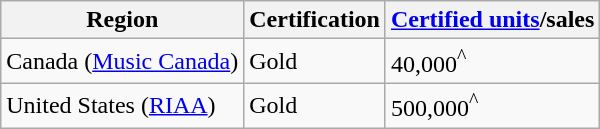<table class="wikitable">
<tr>
<th>Region</th>
<th>Certification</th>
<th><a href='#'>Certified units</a>/sales</th>
</tr>
<tr>
<td>Canada (<a href='#'>Music Canada</a>)</td>
<td>Gold</td>
<td>40,000<sup>^</sup></td>
</tr>
<tr>
<td>United States (<a href='#'>RIAA</a>)</td>
<td>Gold</td>
<td>500,000<sup>^</sup></td>
</tr>
</table>
